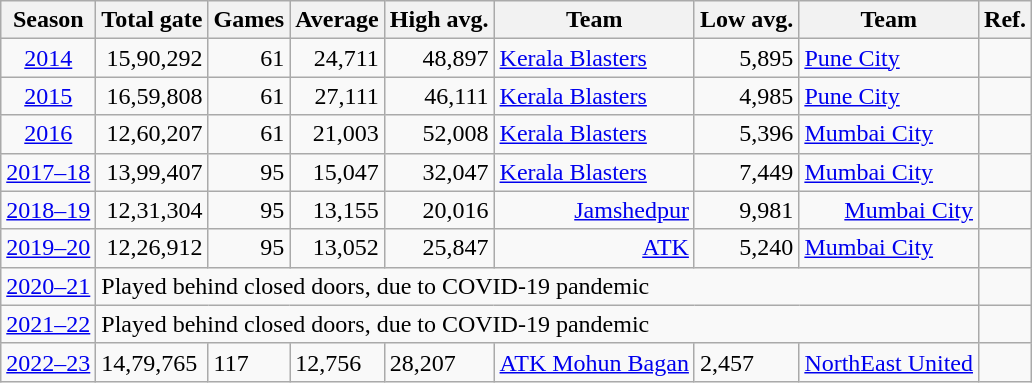<table class="wikitable sortable">
<tr>
<th>Season</th>
<th>Total gate</th>
<th>Games</th>
<th>Average</th>
<th>High avg.</th>
<th>Team</th>
<th>Low avg.</th>
<th>Team</th>
<th>Ref.</th>
</tr>
<tr>
<td align=center><a href='#'>2014</a></td>
<td align=right>15,90,292</td>
<td align=right>61</td>
<td align=right>24,711</td>
<td align=right>48,897</td>
<td><a href='#'>Kerala Blasters</a></td>
<td align=right>5,895</td>
<td><a href='#'>Pune City</a></td>
<td align=center></td>
</tr>
<tr>
<td align=center><a href='#'>2015</a></td>
<td align=right>16,59,808</td>
<td align=right>61</td>
<td align=right>27,111</td>
<td align="right">46,111</td>
<td><a href='#'>Kerala Blasters</a></td>
<td align=right>4,985</td>
<td><a href='#'>Pune City</a></td>
<td align=center></td>
</tr>
<tr>
<td align=center><a href='#'>2016</a></td>
<td align=right>12,60,207</td>
<td align=right>61</td>
<td align=right>21,003</td>
<td align="right">52,008</td>
<td><a href='#'>Kerala Blasters</a></td>
<td align=right>5,396</td>
<td><a href='#'>Mumbai City</a></td>
<td align=center></td>
</tr>
<tr>
<td align=center><a href='#'>2017–18</a></td>
<td align=right>13,99,407</td>
<td align="right">95</td>
<td align="right">15,047</td>
<td align="right">32,047</td>
<td><a href='#'>Kerala Blasters</a></td>
<td align=right>7,449</td>
<td><a href='#'>Mumbai City</a></td>
<td align=center></td>
</tr>
<tr>
<td align=center><a href='#'>2018–19</a></td>
<td align=right>12,31,304</td>
<td align=right>95</td>
<td align=right>13,155</td>
<td align=right>20,016</td>
<td align=right><a href='#'>Jamshedpur</a></td>
<td align=right>9,981</td>
<td align=right><a href='#'>Mumbai City</a></td>
<td align=center></td>
</tr>
<tr>
<td><a href='#'>2019–20</a></td>
<td align=right>12,26,912</td>
<td align=right>95</td>
<td align=right>13,052</td>
<td align=right>25,847</td>
<td align=right><a href='#'>ATK</a></td>
<td align=right>5,240</td>
<td><a href='#'>Mumbai City</a></td>
<td></td>
</tr>
<tr>
<td><a href='#'>2020–21</a></td>
<td colspan="7">Played behind closed doors, due to COVID-19 pandemic</td>
<td></td>
</tr>
<tr>
<td><a href='#'>2021–22</a></td>
<td colspan="7">Played behind closed doors, due to COVID-19 pandemic</td>
<td></td>
</tr>
<tr>
<td><a href='#'>2022–23</a></td>
<td>14,79,765</td>
<td>117</td>
<td>12,756</td>
<td>28,207</td>
<td><a href='#'>ATK Mohun Bagan</a></td>
<td>2,457</td>
<td><a href='#'>NorthEast United</a></td>
<td></td>
</tr>
</table>
